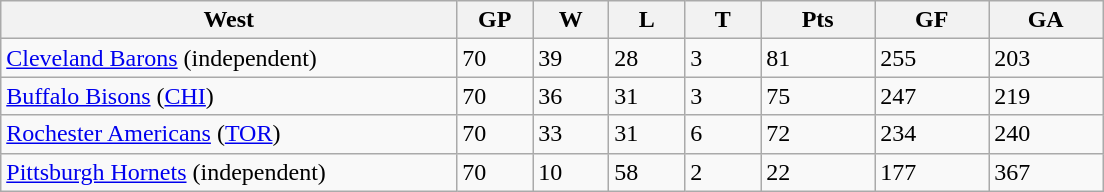<table class="wikitable">
<tr>
<th bgcolor="#DDDDFF" width="30%">West</th>
<th bgcolor="#DDDDFF" width="5%">GP</th>
<th bgcolor="#DDDDFF" width="5%">W</th>
<th bgcolor="#DDDDFF" width="5%">L</th>
<th bgcolor="#DDDDFF" width="5%">T</th>
<th bgcolor="#DDDDFF" width="7.5%">Pts</th>
<th bgcolor="#DDDDFF" width="7.5%">GF</th>
<th bgcolor="#DDDDFF" width="7.5%">GA</th>
</tr>
<tr>
<td><a href='#'>Cleveland Barons</a> (independent)</td>
<td>70</td>
<td>39</td>
<td>28</td>
<td>3</td>
<td>81</td>
<td>255</td>
<td>203</td>
</tr>
<tr>
<td><a href='#'>Buffalo Bisons</a> (<a href='#'>CHI</a>)</td>
<td>70</td>
<td>36</td>
<td>31</td>
<td>3</td>
<td>75</td>
<td>247</td>
<td>219</td>
</tr>
<tr>
<td><a href='#'>Rochester Americans</a> (<a href='#'>TOR</a>)</td>
<td>70</td>
<td>33</td>
<td>31</td>
<td>6</td>
<td>72</td>
<td>234</td>
<td>240</td>
</tr>
<tr>
<td><a href='#'>Pittsburgh Hornets</a> (independent)</td>
<td>70</td>
<td>10</td>
<td>58</td>
<td>2</td>
<td>22</td>
<td>177</td>
<td>367</td>
</tr>
</table>
